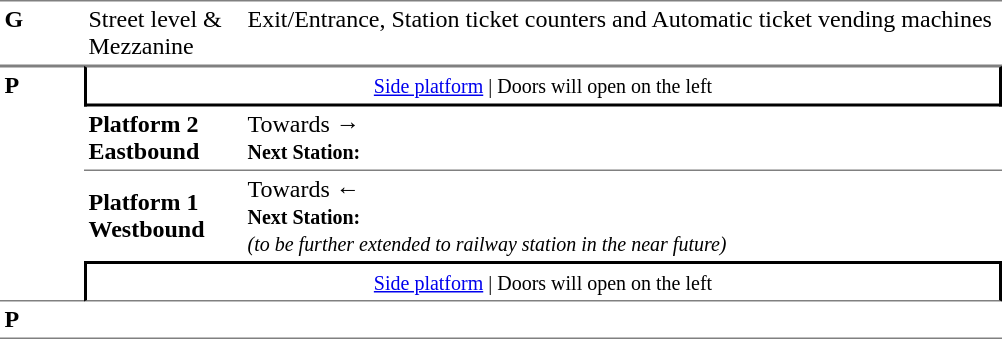<table table border=0 cellspacing=0 cellpadding=3>
<tr>
<td style="border-bottom:solid 1px gray;border-top:solid 1px gray;" width=50 valign=top><strong>G</strong></td>
<td style="border-top:solid 1px gray;border-bottom:solid 1px gray;" width=100 valign=top>Street level & Mezzanine</td>
<td style="border-top:solid 1px gray;border-bottom:solid 1px gray;" width=500 valign=top>Exit/Entrance, Station ticket counters and Automatic ticket vending machines</td>
</tr>
<tr>
<td style="border-top:solid 1px gray;border-bottom:solid 1px gray;" width=50 rowspan=4 valign=top><strong>P</strong></td>
<td style="border-top:solid 1px gray;border-right:solid 2px black;border-left:solid 2px black;border-bottom:solid 2px black;text-align:center;" colspan=2><small><a href='#'>Side platform</a> | Doors will open on the left </small></td>
</tr>
<tr>
<td style="border-bottom:solid 1px gray;" width=100><span><strong>Platform 2</strong><br><strong>Eastbound</strong></span></td>
<td style="border-bottom:solid 1px gray;" width=500>Towards → <br><small><strong>Next Station:</strong> </small></td>
</tr>
<tr>
<td><span><strong>Platform 1</strong><br><strong>Westbound</strong></span></td>
<td>Towards ← <br><small><strong>Next Station:</strong> </small><br><small><em>(to be further extended to <strong></strong> railway station in the near future)</em></small></td>
</tr>
<tr>
<td style="border-top:solid 2px black;border-right:solid 2px black;border-left:solid 2px black;border-bottom:solid 1px gray;" colspan=2  align=center><small><a href='#'>Side platform</a> | Doors will open on the left </small></td>
</tr>
<tr>
<td style="border-bottom:solid 1px gray;" width=50 rowspan=2 valign=top><strong>P</strong></td>
<td style="border-bottom:solid 1px gray;" width=100></td>
<td style="border-bottom:solid 1px gray;" width=500></td>
</tr>
<tr>
</tr>
</table>
